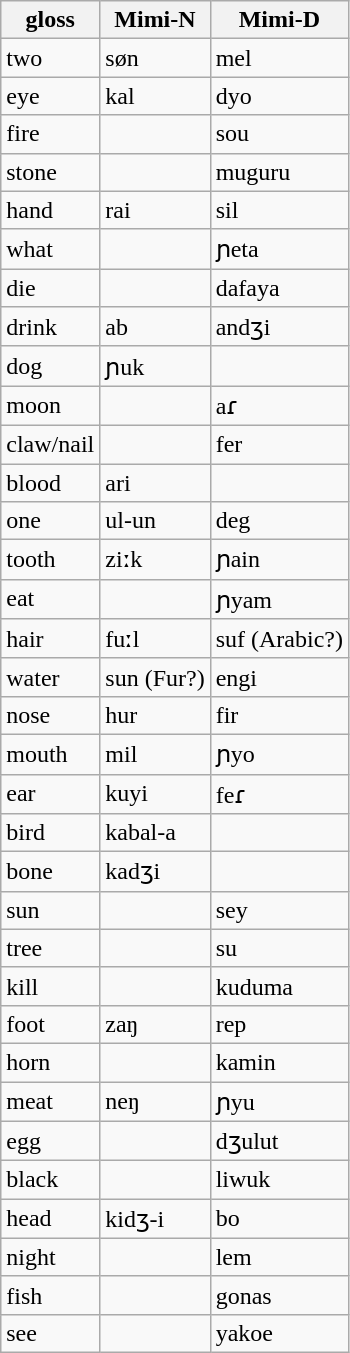<table class="wikitable">
<tr>
<th>gloss</th>
<th>Mimi-N</th>
<th>Mimi-D</th>
</tr>
<tr>
<td>two</td>
<td>søn</td>
<td>mel</td>
</tr>
<tr>
<td>eye</td>
<td>kal</td>
<td>dyo</td>
</tr>
<tr>
<td>fire</td>
<td></td>
<td>sou</td>
</tr>
<tr>
<td>stone</td>
<td></td>
<td>muguru</td>
</tr>
<tr>
<td>hand</td>
<td>rai</td>
<td>sil</td>
</tr>
<tr>
<td>what</td>
<td></td>
<td>ɲeta</td>
</tr>
<tr>
<td>die</td>
<td></td>
<td>dafaya</td>
</tr>
<tr>
<td>drink</td>
<td>ab</td>
<td>andʒi</td>
</tr>
<tr>
<td>dog</td>
<td>ɲuk</td>
<td></td>
</tr>
<tr>
<td>moon</td>
<td></td>
<td>aɾ</td>
</tr>
<tr>
<td>claw/nail</td>
<td></td>
<td>fer</td>
</tr>
<tr>
<td>blood</td>
<td>ari</td>
<td></td>
</tr>
<tr>
<td>one</td>
<td>ul-un</td>
<td>deg</td>
</tr>
<tr>
<td>tooth</td>
<td>ziːk</td>
<td>ɲain</td>
</tr>
<tr>
<td>eat</td>
<td></td>
<td>ɲyam</td>
</tr>
<tr>
<td>hair</td>
<td>fuːl</td>
<td>suf (Arabic?)</td>
</tr>
<tr>
<td>water</td>
<td>sun (Fur?)</td>
<td>engi</td>
</tr>
<tr>
<td>nose</td>
<td>hur</td>
<td>fir</td>
</tr>
<tr>
<td>mouth</td>
<td>mil</td>
<td>ɲyo</td>
</tr>
<tr>
<td>ear</td>
<td>kuyi</td>
<td>feɾ</td>
</tr>
<tr>
<td>bird</td>
<td>kabal-a</td>
<td></td>
</tr>
<tr>
<td>bone</td>
<td>kadʒi</td>
<td></td>
</tr>
<tr>
<td>sun</td>
<td></td>
<td>sey</td>
</tr>
<tr>
<td>tree</td>
<td></td>
<td>su</td>
</tr>
<tr>
<td>kill</td>
<td></td>
<td>kuduma</td>
</tr>
<tr>
<td>foot</td>
<td>zaŋ</td>
<td>rep</td>
</tr>
<tr>
<td>horn</td>
<td></td>
<td>kamin</td>
</tr>
<tr>
<td>meat</td>
<td>neŋ</td>
<td>ɲyu</td>
</tr>
<tr>
<td>egg</td>
<td></td>
<td>dʒulut</td>
</tr>
<tr>
<td>black</td>
<td></td>
<td>liwuk</td>
</tr>
<tr>
<td>head</td>
<td>kidʒ-i</td>
<td>bo</td>
</tr>
<tr>
<td>night</td>
<td></td>
<td>lem</td>
</tr>
<tr>
<td>fish</td>
<td></td>
<td>gonas</td>
</tr>
<tr>
<td>see</td>
<td></td>
<td>yakoe</td>
</tr>
</table>
